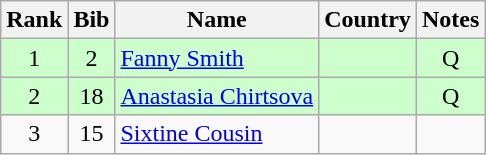<table class="wikitable" style="text-align:center;">
<tr>
<th>Rank</th>
<th>Bib</th>
<th>Name</th>
<th>Country</th>
<th>Notes</th>
</tr>
<tr bgcolor=ccffcc>
<td>1</td>
<td>2</td>
<td align=left><a href='#'>Fanny Smith</a></td>
<td align=left></td>
<td>Q</td>
</tr>
<tr bgcolor=ccffcc>
<td>2</td>
<td>18</td>
<td align=left><a href='#'>Anastasia Chirtsova</a></td>
<td align=left></td>
<td>Q</td>
</tr>
<tr>
<td>3</td>
<td>15</td>
<td align=left><a href='#'>Sixtine Cousin</a></td>
<td align=left></td>
<td></td>
</tr>
</table>
